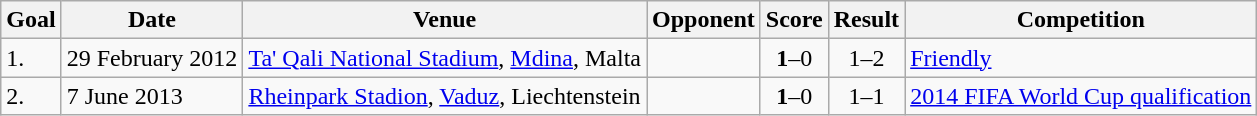<table class="wikitable plainrowheaders sortable">
<tr>
<th>Goal</th>
<th>Date</th>
<th>Venue</th>
<th>Opponent</th>
<th>Score</th>
<th>Result</th>
<th>Competition</th>
</tr>
<tr>
<td>1.</td>
<td>29 February 2012</td>
<td><a href='#'>Ta' Qali National Stadium</a>, <a href='#'>Mdina</a>, Malta</td>
<td></td>
<td align=center><strong>1</strong>–0</td>
<td align=center>1–2</td>
<td><a href='#'>Friendly</a></td>
</tr>
<tr>
<td>2.</td>
<td>7 June 2013</td>
<td><a href='#'>Rheinpark Stadion</a>, <a href='#'>Vaduz</a>, Liechtenstein</td>
<td></td>
<td align=center><strong>1</strong>–0</td>
<td align=center>1–1</td>
<td><a href='#'>2014 FIFA World Cup qualification</a></td>
</tr>
</table>
